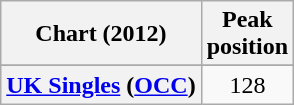<table class="wikitable sortable plainrowheaders" style="text-align:center">
<tr>
<th scope="col">Chart (2012)</th>
<th scope="col">Peak<br>position</th>
</tr>
<tr>
</tr>
<tr>
<th scope="row"><a href='#'>UK Singles</a> (<a href='#'>OCC</a>)</th>
<td>128</td>
</tr>
</table>
